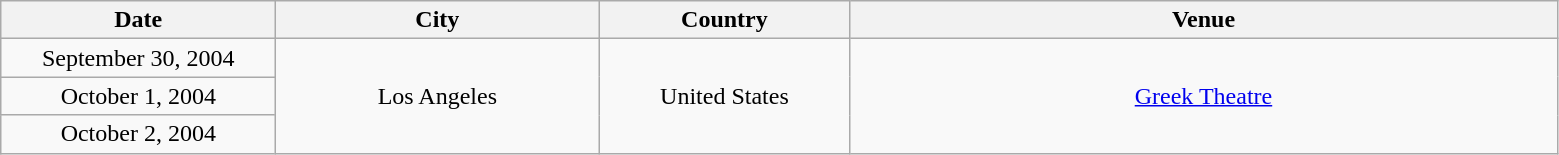<table class="wikitable sortable plainrowheaders" style="text-align:center;">
<tr>
<th scope="col" style="width:11em;">Date</th>
<th scope="col" style="width:13em;">City</th>
<th scope="col" style="width:10em;">Country</th>
<th scope="col" style="width:29em;">Venue</th>
</tr>
<tr>
<td>September 30, 2004</td>
<td rowspan="3">Los Angeles</td>
<td rowspan="3">United States</td>
<td rowspan="3"><a href='#'>Greek Theatre</a></td>
</tr>
<tr>
<td>October 1, 2004</td>
</tr>
<tr>
<td>October 2, 2004</td>
</tr>
</table>
